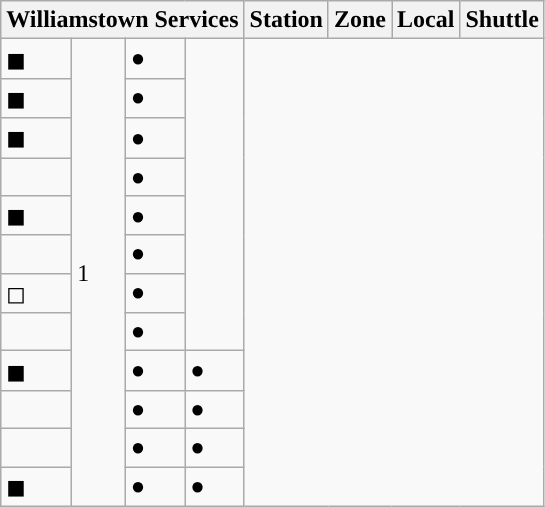<table class="wikitable defaultcenter col1left">
<tr>
<th colspan="4" style="background:#"><span>Williamstown Services</span></th>
<th>Station</th>
<th>Zone</th>
<th>Local</th>
<th>Shuttle</th>
</tr>
<tr>
<td>◼ </td>
<td rowspan="12">1</td>
<td>●</td>
<td rowspan="8"></td>
</tr>
<tr>
<td>◼ </td>
<td>●</td>
</tr>
<tr>
<td>◼ </td>
<td>●</td>
</tr>
<tr>
<td> </td>
<td>●</td>
</tr>
<tr>
<td>◼ </td>
<td>●</td>
</tr>
<tr>
<td> </td>
<td>●</td>
</tr>
<tr>
<td>◻ </td>
<td>●</td>
</tr>
<tr>
<td> </td>
<td>●</td>
</tr>
<tr>
<td>◼ </td>
<td>●</td>
<td>●</td>
</tr>
<tr>
<td> </td>
<td>●</td>
<td>●</td>
</tr>
<tr>
<td> </td>
<td>●</td>
<td>●</td>
</tr>
<tr>
<td>◼ </td>
<td>●</td>
<td>●</td>
</tr>
</table>
